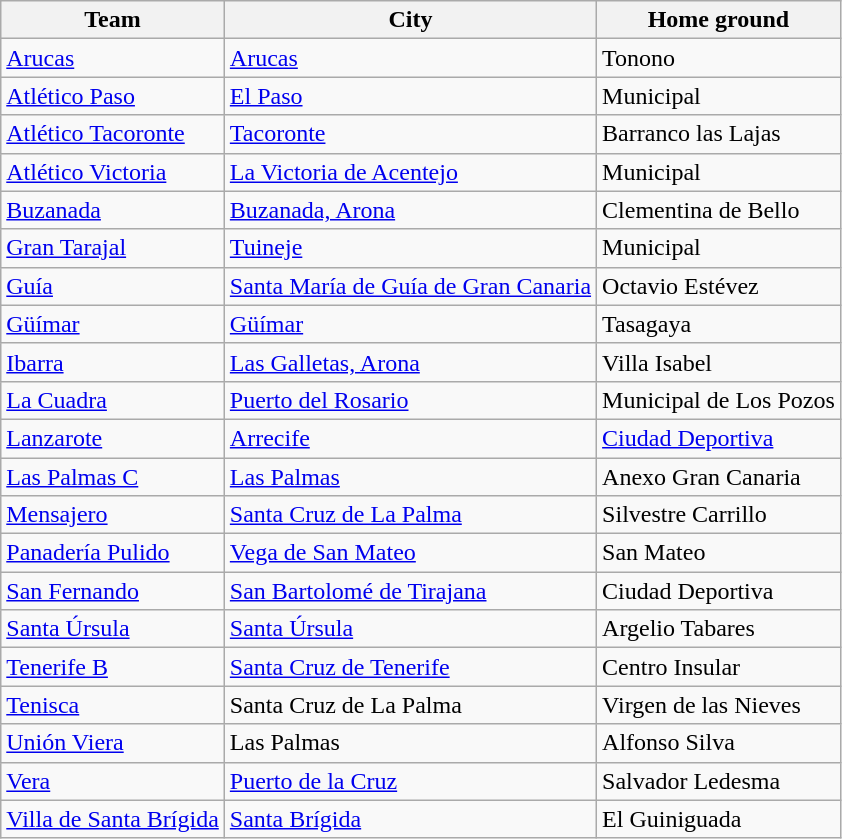<table class="wikitable sortable">
<tr>
<th>Team</th>
<th>City</th>
<th>Home ground</th>
</tr>
<tr>
<td><a href='#'>Arucas</a></td>
<td><a href='#'>Arucas</a></td>
<td>Tonono</td>
</tr>
<tr>
<td><a href='#'>Atlético Paso</a></td>
<td><a href='#'>El Paso</a></td>
<td>Municipal</td>
</tr>
<tr>
<td><a href='#'>Atlético Tacoronte</a></td>
<td><a href='#'>Tacoronte</a></td>
<td>Barranco las Lajas</td>
</tr>
<tr>
<td><a href='#'>Atlético Victoria</a></td>
<td><a href='#'>La Victoria de Acentejo</a></td>
<td>Municipal</td>
</tr>
<tr>
<td><a href='#'>Buzanada</a></td>
<td><a href='#'>Buzanada, Arona</a></td>
<td>Clementina de Bello</td>
</tr>
<tr>
<td><a href='#'>Gran Tarajal</a></td>
<td><a href='#'>Tuineje</a></td>
<td>Municipal</td>
</tr>
<tr>
<td><a href='#'>Guía</a></td>
<td><a href='#'>Santa María de Guía de Gran Canaria</a></td>
<td>Octavio Estévez</td>
</tr>
<tr>
<td><a href='#'>Güímar</a></td>
<td><a href='#'>Güímar</a></td>
<td>Tasagaya</td>
</tr>
<tr>
<td><a href='#'>Ibarra</a></td>
<td><a href='#'>Las Galletas, Arona</a></td>
<td>Villa Isabel</td>
</tr>
<tr>
<td><a href='#'>La Cuadra</a></td>
<td><a href='#'>Puerto del Rosario</a></td>
<td>Municipal de Los Pozos</td>
</tr>
<tr>
<td><a href='#'>Lanzarote</a></td>
<td><a href='#'>Arrecife</a></td>
<td><a href='#'>Ciudad Deportiva</a></td>
</tr>
<tr>
<td><a href='#'>Las Palmas C</a></td>
<td><a href='#'>Las Palmas</a></td>
<td>Anexo Gran Canaria</td>
</tr>
<tr>
<td><a href='#'>Mensajero</a></td>
<td><a href='#'>Santa Cruz de La Palma</a></td>
<td>Silvestre Carrillo</td>
</tr>
<tr>
<td><a href='#'>Panadería Pulido</a></td>
<td><a href='#'>Vega de San Mateo</a></td>
<td>San Mateo</td>
</tr>
<tr>
<td><a href='#'>San Fernando</a></td>
<td><a href='#'>San Bartolomé de Tirajana</a></td>
<td>Ciudad Deportiva</td>
</tr>
<tr>
<td><a href='#'>Santa Úrsula</a></td>
<td><a href='#'>Santa Úrsula</a></td>
<td>Argelio Tabares</td>
</tr>
<tr>
<td><a href='#'>Tenerife B</a></td>
<td><a href='#'>Santa Cruz de Tenerife</a></td>
<td>Centro Insular</td>
</tr>
<tr>
<td><a href='#'>Tenisca</a></td>
<td>Santa Cruz de La Palma</td>
<td>Virgen de las Nieves</td>
</tr>
<tr>
<td><a href='#'>Unión Viera</a></td>
<td>Las Palmas</td>
<td>Alfonso Silva</td>
</tr>
<tr>
<td><a href='#'>Vera</a></td>
<td><a href='#'>Puerto de la Cruz</a></td>
<td>Salvador Ledesma</td>
</tr>
<tr>
<td><a href='#'>Villa de Santa Brígida</a></td>
<td><a href='#'>Santa Brígida</a></td>
<td>El Guiniguada</td>
</tr>
</table>
